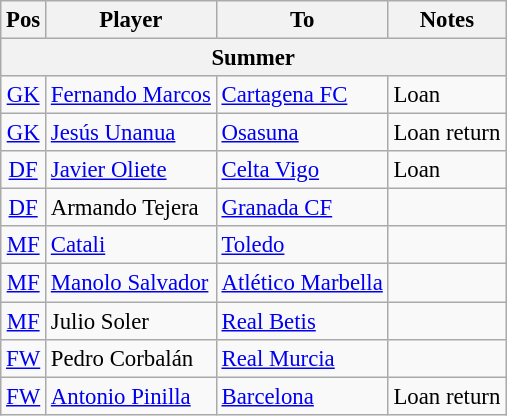<table class="wikitable" style="font-size:95%; text-align:left;">
<tr>
<th>Pos</th>
<th>Player</th>
<th>To</th>
<th>Notes</th>
</tr>
<tr>
<th colspan="4">Summer</th>
</tr>
<tr>
<td align="center"><a href='#'>GK</a></td>
<td> <a href='#'>Fernando Marcos</a></td>
<td> <a href='#'>Cartagena FC</a></td>
<td>Loan</td>
</tr>
<tr>
<td align="center"><a href='#'>GK</a></td>
<td> <a href='#'>Jesús Unanua</a></td>
<td> <a href='#'>Osasuna</a></td>
<td>Loan return</td>
</tr>
<tr>
<td align="center"><a href='#'>DF</a></td>
<td> <a href='#'>Javier Oliete</a></td>
<td> <a href='#'>Celta Vigo</a></td>
<td>Loan</td>
</tr>
<tr>
<td align="center"><a href='#'>DF</a></td>
<td> Armando Tejera</td>
<td> <a href='#'>Granada CF</a></td>
<td></td>
</tr>
<tr>
<td align="center"><a href='#'>MF</a></td>
<td> <a href='#'>Catali</a></td>
<td> <a href='#'>Toledo</a></td>
<td></td>
</tr>
<tr>
<td align="center"><a href='#'>MF</a></td>
<td> <a href='#'>Manolo Salvador</a></td>
<td> <a href='#'>Atlético Marbella</a></td>
<td></td>
</tr>
<tr>
<td align="center"><a href='#'>MF</a></td>
<td> Julio Soler</td>
<td> <a href='#'>Real Betis</a></td>
<td></td>
</tr>
<tr>
<td align="center"><a href='#'>FW</a></td>
<td> Pedro Corbalán</td>
<td> <a href='#'>Real Murcia</a></td>
<td></td>
</tr>
<tr>
<td align="center"><a href='#'>FW</a></td>
<td> <a href='#'>Antonio Pinilla</a></td>
<td> <a href='#'>Barcelona</a></td>
<td>Loan return</td>
</tr>
</table>
